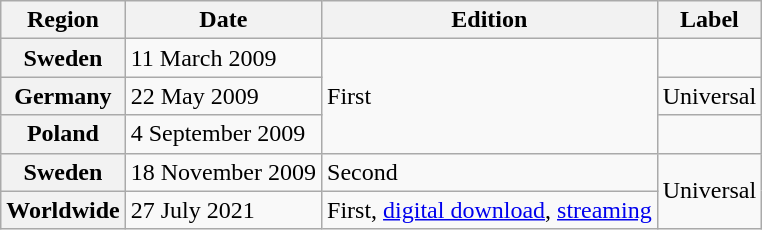<table class="wikitable plainrowheaders">
<tr>
<th>Region</th>
<th>Date</th>
<th>Edition</th>
<th>Label</th>
</tr>
<tr>
<th scope="row">Sweden</th>
<td>11 March 2009</td>
<td rowspan="3">First</td>
<td></td>
</tr>
<tr>
<th scope="row">Germany</th>
<td>22 May 2009</td>
<td>Universal</td>
</tr>
<tr>
<th scope="row">Poland</th>
<td>4 September 2009</td>
<td></td>
</tr>
<tr>
<th scope="row">Sweden</th>
<td>18 November 2009</td>
<td>Second</td>
<td rowspan="2">Universal</td>
</tr>
<tr>
<th scope="row">Worldwide</th>
<td>27 July 2021</td>
<td>First, <a href='#'>digital download</a>, <a href='#'>streaming</a></td>
</tr>
</table>
